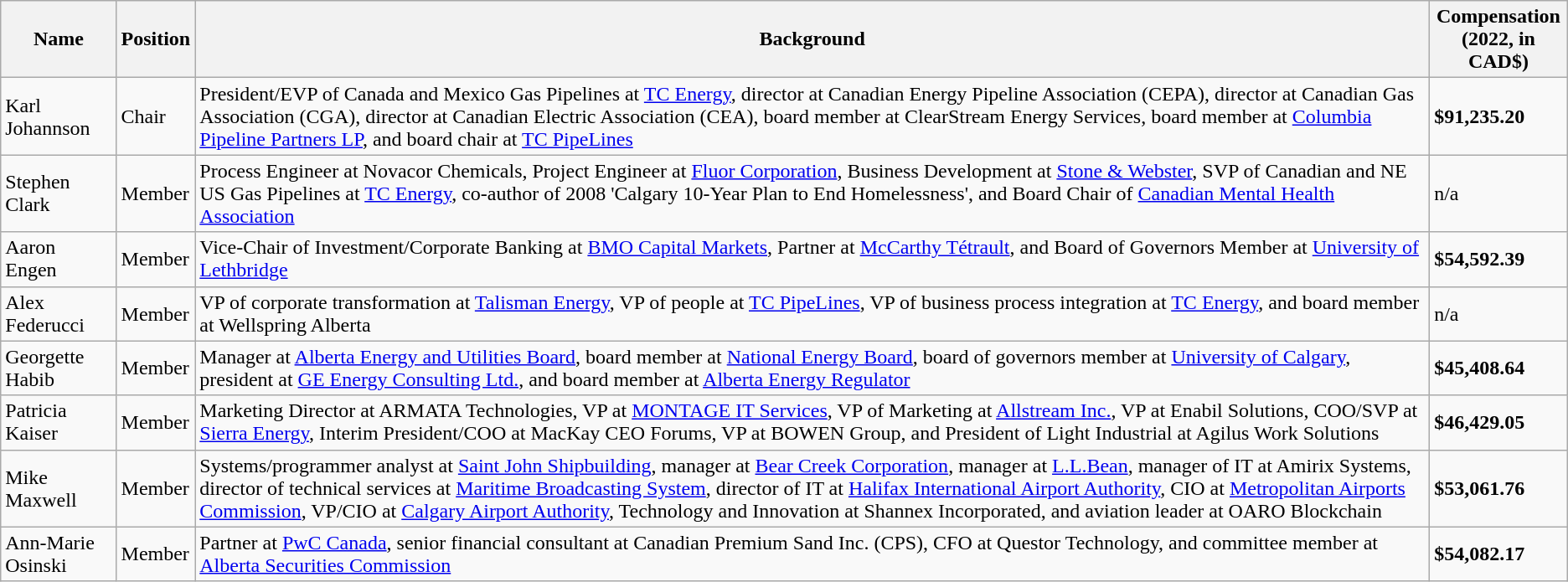<table class="wikitable">
<tr>
<th>Name</th>
<th>Position</th>
<th>Background</th>
<th>Compensation<br>(2022, in CAD$)</th>
</tr>
<tr>
<td>Karl Johannson</td>
<td>Chair</td>
<td>President/EVP of Canada and Mexico Gas Pipelines at <a href='#'>TC Energy</a>, director at Canadian Energy Pipeline Association (CEPA), director at Canadian Gas Association (CGA), director at Canadian Electric Association (CEA), board member at ClearStream Energy Services, board member at <a href='#'>Columbia Pipeline Partners LP</a>, and board chair at <a href='#'>TC PipeLines</a></td>
<td><strong>$91,235.20</strong></td>
</tr>
<tr>
<td>Stephen Clark</td>
<td>Member</td>
<td>Process Engineer at Novacor Chemicals, Project Engineer at <a href='#'>Fluor Corporation</a>, Business Development at <a href='#'>Stone & Webster</a>, SVP of Canadian and NE US Gas Pipelines at <a href='#'>TC Energy</a>, co-author of 2008 'Calgary 10-Year Plan to End Homelessness', and Board Chair of <a href='#'>Canadian Mental Health Association</a></td>
<td>n/a</td>
</tr>
<tr>
<td>Aaron Engen</td>
<td>Member</td>
<td>Vice-Chair of Investment/Corporate Banking at <a href='#'>BMO Capital Markets</a>, Partner at <a href='#'>McCarthy Tétrault</a>, and Board of Governors Member at <a href='#'>University of Lethbridge</a></td>
<td><strong>$54,592.39</strong></td>
</tr>
<tr>
<td>Alex Federucci</td>
<td>Member</td>
<td>VP of corporate transformation at <a href='#'>Talisman Energy</a>, VP of people at <a href='#'>TC PipeLines</a>, VP of business process integration at <a href='#'>TC Energy</a>, and board member at Wellspring Alberta</td>
<td>n/a</td>
</tr>
<tr>
<td>Georgette Habib</td>
<td>Member</td>
<td>Manager at <a href='#'>Alberta Energy and Utilities Board</a>, board member at <a href='#'>National Energy Board</a>, board of governors member at <a href='#'>University of Calgary</a>, president at <a href='#'>GE Energy Consulting Ltd.</a>, and board member at <a href='#'>Alberta Energy Regulator</a></td>
<td><strong>$45,408.64</strong></td>
</tr>
<tr>
<td>Patricia Kaiser</td>
<td>Member</td>
<td>Marketing Director at ARMATA Technologies, VP at <a href='#'>MONTAGE IT Services</a>, VP of Marketing at <a href='#'>Allstream Inc.</a>, VP at Enabil Solutions, COO/SVP at <a href='#'>Sierra Energy</a>, Interim President/COO at MacKay CEO Forums, VP at BOWEN Group, and President of Light Industrial at Agilus Work Solutions</td>
<td><strong>$46,429.05</strong></td>
</tr>
<tr>
<td>Mike Maxwell</td>
<td>Member</td>
<td>Systems/programmer analyst at <a href='#'>Saint John Shipbuilding</a>, manager at <a href='#'>Bear Creek Corporation</a>, manager at <a href='#'>L.L.Bean</a>, manager of IT at Amirix Systems, director of technical services at <a href='#'>Maritime Broadcasting System</a>, director of IT at <a href='#'>Halifax International Airport Authority</a>, CIO at <a href='#'>Metropolitan Airports Commission</a>, VP/CIO at <a href='#'>Calgary Airport Authority</a>, Technology and Innovation at Shannex Incorporated, and aviation leader at OARO Blockchain</td>
<td><strong>$53,061.76</strong></td>
</tr>
<tr>
<td>Ann-Marie Osinski</td>
<td>Member</td>
<td>Partner at <a href='#'>PwC Canada</a>, senior financial consultant at Canadian Premium Sand Inc. (CPS), CFO at Questor Technology, and committee member at <a href='#'>Alberta Securities Commission</a></td>
<td><strong>$54,082.17</strong></td>
</tr>
</table>
